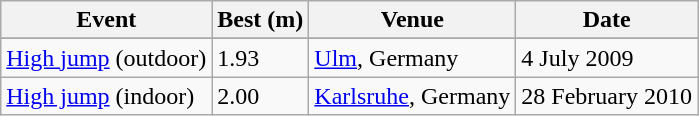<table class="wikitable">
<tr>
<th>Event</th>
<th>Best (m)</th>
<th>Venue</th>
<th>Date</th>
</tr>
<tr>
</tr>
<tr>
<td><a href='#'>High jump</a> (outdoor)</td>
<td>1.93</td>
<td><a href='#'>Ulm</a>, Germany</td>
<td>4 July 2009</td>
</tr>
<tr>
<td><a href='#'>High jump</a> (indoor)</td>
<td>2.00</td>
<td><a href='#'>Karlsruhe</a>, Germany</td>
<td>28 February 2010</td>
</tr>
</table>
